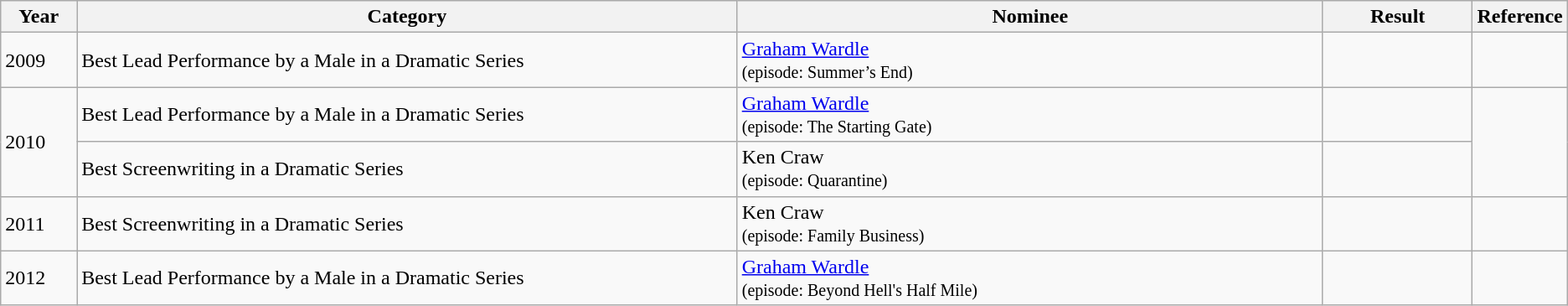<table class="wikitable">
<tr>
<th width=5%>Year</th>
<th width=45%>Category</th>
<th width=40%>Nominee</th>
<th width=10%>Result</th>
<th width=5%>Reference</th>
</tr>
<tr>
<td>2009</td>
<td>Best Lead Performance by a Male in a Dramatic Series</td>
<td><a href='#'>Graham Wardle</a><br><small>(episode: Summer’s End)</small></td>
<td></td>
<td></td>
</tr>
<tr>
<td rowspan="2">2010</td>
<td>Best Lead Performance by a Male in a Dramatic Series</td>
<td><a href='#'>Graham Wardle</a><br><small>(episode: The Starting Gate)</small></td>
<td></td>
<td rowspan="2"></td>
</tr>
<tr>
<td>Best Screenwriting in a Dramatic Series</td>
<td>Ken Craw<br><small>(episode: Quarantine)</small></td>
<td></td>
</tr>
<tr>
<td>2011</td>
<td>Best Screenwriting in a Dramatic Series</td>
<td>Ken Craw<br><small>(episode: Family Business)</small></td>
<td></td>
<td></td>
</tr>
<tr>
<td>2012</td>
<td>Best Lead Performance by a Male in a Dramatic Series</td>
<td><a href='#'>Graham Wardle</a><br><small>(episode: Beyond Hell's Half Mile)</small></td>
<td></td>
<td></td>
</tr>
</table>
